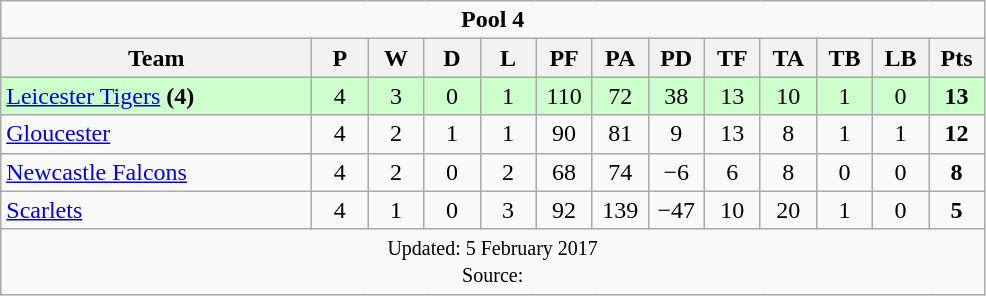<table class="wikitable" style="text-align:center">
<tr>
<td colspan="13" cellpadding="0" cellspacing="0"><strong>Pool 4</strong></td>
</tr>
<tr>
<th style="width:200px">Team</th>
<th width="30">P</th>
<th width="30">W</th>
<th width="30">D</th>
<th width="30">L</th>
<th width="30">PF</th>
<th width="30">PA</th>
<th width="30">PD</th>
<th width="30">TF</th>
<th width="30">TA</th>
<th width="30">TB</th>
<th width="30">LB</th>
<th width="30">Pts</th>
</tr>
<tr style="background:#cfc">
<td align="left"> <a href='#'>Leicester Tigers</a> <strong>(4)</strong></td>
<td>4</td>
<td>3</td>
<td>0</td>
<td>1</td>
<td>110</td>
<td>72</td>
<td>38</td>
<td>13</td>
<td>10</td>
<td>1</td>
<td>0</td>
<td><strong>13</strong></td>
</tr>
<tr>
<td align="left"> <a href='#'>Gloucester</a></td>
<td>4</td>
<td>2</td>
<td>1</td>
<td>1</td>
<td>90</td>
<td>81</td>
<td>9</td>
<td>13</td>
<td>8</td>
<td>1</td>
<td>1</td>
<td><strong>12</strong></td>
</tr>
<tr>
<td align="left"> <a href='#'>Newcastle Falcons</a></td>
<td>4</td>
<td>2</td>
<td>0</td>
<td>2</td>
<td>68</td>
<td>74</td>
<td>−6</td>
<td>6</td>
<td>8</td>
<td>0</td>
<td>0</td>
<td><strong>8</strong></td>
</tr>
<tr>
<td align="left"> <a href='#'>Scarlets</a></td>
<td>4</td>
<td>1</td>
<td>0</td>
<td>3</td>
<td>92</td>
<td>139</td>
<td>−47</td>
<td>10</td>
<td>20</td>
<td>1</td>
<td>0</td>
<td><strong>5</strong></td>
</tr>
<tr>
<td colspan="13" style="border:0px"><small>Updated: 5 February 2017<br>Source: </small></td>
</tr>
</table>
